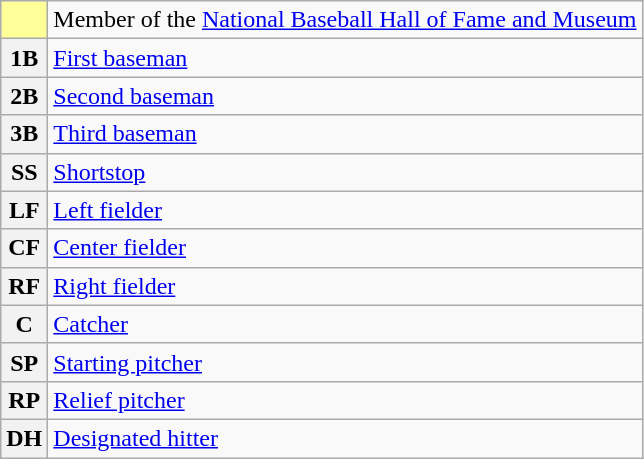<table class="wikitable">
<tr>
<th scope="row" style="background:#ff9;"></th>
<td>Member of the <a href='#'>National Baseball Hall of Fame and Museum</a></td>
</tr>
<tr>
<th scope="row">1B</th>
<td><a href='#'>First baseman</a></td>
</tr>
<tr>
<th scope="row">2B</th>
<td><a href='#'>Second baseman</a></td>
</tr>
<tr>
<th scope="row">3B</th>
<td><a href='#'>Third baseman</a></td>
</tr>
<tr>
<th scope="row">SS</th>
<td><a href='#'>Shortstop</a></td>
</tr>
<tr>
<th scope="row">LF</th>
<td><a href='#'>Left fielder</a></td>
</tr>
<tr>
<th scope="row">CF</th>
<td><a href='#'>Center fielder</a></td>
</tr>
<tr>
<th scope="row">RF</th>
<td><a href='#'>Right fielder</a></td>
</tr>
<tr>
<th scope="row">C</th>
<td><a href='#'>Catcher</a></td>
</tr>
<tr>
<th scope="row">SP</th>
<td><a href='#'>Starting pitcher</a></td>
</tr>
<tr>
<th scope="row">RP</th>
<td><a href='#'>Relief pitcher</a></td>
</tr>
<tr>
<th scope="row">DH</th>
<td><a href='#'>Designated hitter</a></td>
</tr>
</table>
